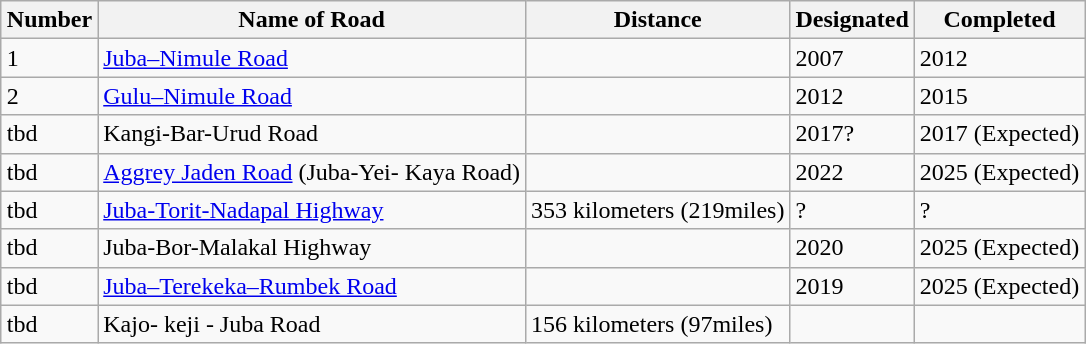<table class="wikitable sortable" style="margin: 0.5em auto">
<tr>
<th>Number</th>
<th>Name of Road</th>
<th>Distance</th>
<th>Designated</th>
<th>Completed</th>
</tr>
<tr>
<td>1</td>
<td><a href='#'>Juba–Nimule Road</a></td>
<td></td>
<td>2007</td>
<td>2012</td>
</tr>
<tr>
<td>2</td>
<td><a href='#'>Gulu–Nimule Road</a></td>
<td></td>
<td>2012</td>
<td>2015</td>
</tr>
<tr>
<td>tbd</td>
<td>Kangi-Bar-Urud Road</td>
<td></td>
<td>2017?</td>
<td>2017 (Expected)</td>
</tr>
<tr>
<td>tbd</td>
<td><a href='#'>Aggrey Jaden Road</a> (Juba-Yei- Kaya Road)</td>
<td></td>
<td>2022</td>
<td>2025 (Expected)</td>
</tr>
<tr>
<td>tbd</td>
<td><a href='#'>Juba-Torit-Nadapal Highway</a></td>
<td>353 kilometers (219miles)</td>
<td>?</td>
<td>?</td>
</tr>
<tr>
<td>tbd</td>
<td>Juba-Bor-Malakal Highway</td>
<td></td>
<td>2020</td>
<td>2025 (Expected)</td>
</tr>
<tr>
<td>tbd</td>
<td><a href='#'>Juba–Terekeka–Rumbek Road</a></td>
<td></td>
<td>2019</td>
<td>2025 (Expected)</td>
</tr>
<tr>
<td>tbd</td>
<td>Kajo- keji - Juba Road</td>
<td>156 kilometers (97miles)</td>
<td></td>
<td></td>
</tr>
</table>
